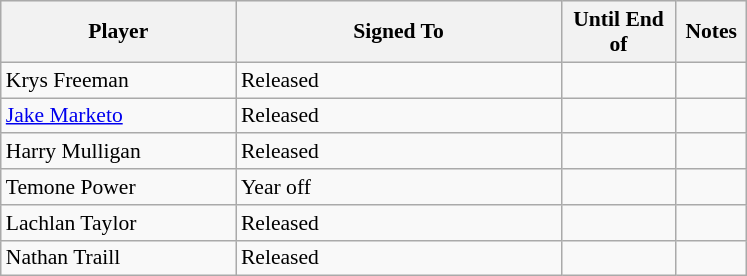<table class="wikitable" style="font-size:90%">
<tr style="background:#efefef;">
<th style="width:150px;">Player</th>
<th style="width:210px;">Signed To</th>
<th style="width:70px;">Until End of</th>
<th style="width:40px;">Notes</th>
</tr>
<tr>
<td>Krys Freeman</td>
<td>Released</td>
<td></td>
<td></td>
</tr>
<tr>
<td><a href='#'>Jake Marketo</a></td>
<td>Released</td>
<td></td>
<td></td>
</tr>
<tr>
<td>Harry Mulligan</td>
<td>Released</td>
<td></td>
<td></td>
</tr>
<tr>
<td>Temone Power</td>
<td>Year off</td>
<td></td>
<td></td>
</tr>
<tr>
<td>Lachlan Taylor</td>
<td>Released</td>
<td></td>
<td></td>
</tr>
<tr>
<td>Nathan Traill</td>
<td>Released</td>
<td></td>
<td></td>
</tr>
</table>
